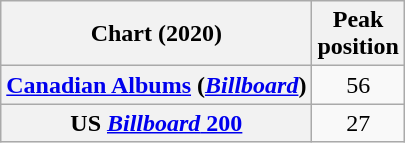<table class="wikitable sortable plainrowheaders" style="text-align:center">
<tr>
<th scope="col">Chart (2020)</th>
<th scope="col">Peak<br>position</th>
</tr>
<tr>
<th scope="row"><a href='#'>Canadian Albums</a> (<em><a href='#'>Billboard</a></em>)</th>
<td>56</td>
</tr>
<tr>
<th scope="row">US <a href='#'><em>Billboard</em> 200</a></th>
<td>27</td>
</tr>
</table>
